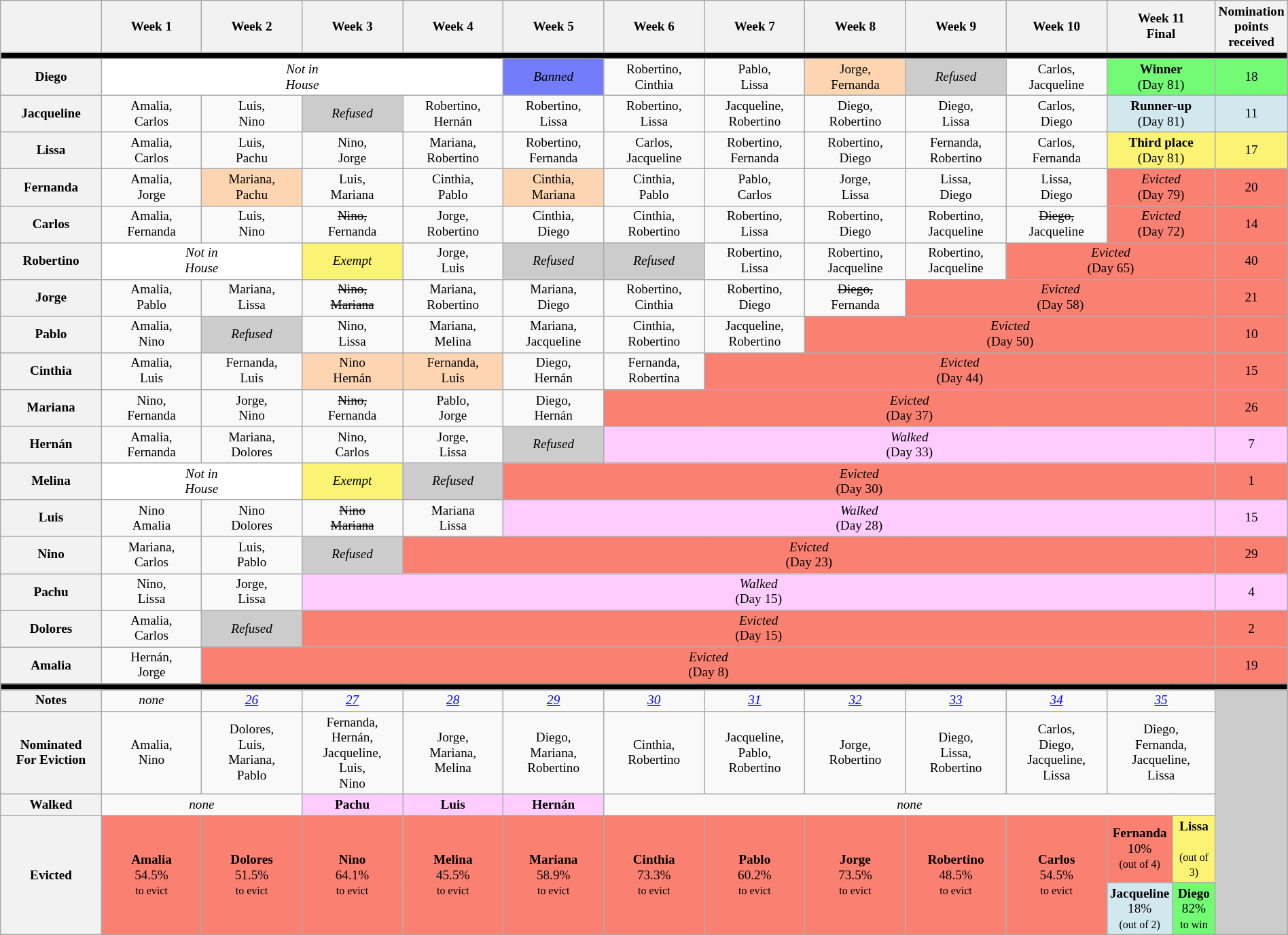<table class="wikitable" style="text-align:center; font-size:80%; width:100%; line-height:15px;">
<tr>
<th style="width:8%"></th>
<th style="width:8%">Week 1</th>
<th style="width:8%">Week 2</th>
<th style="width:8%">Week 3</th>
<th style="width:8%">Week 4</th>
<th style="width:8%">Week 5</th>
<th style="width:8%">Week 6</th>
<th style="width:8%">Week 7</th>
<th style="width:8%">Week 8</th>
<th style="width:8%">Week 9</th>
<th style="width:8%">Week 10</th>
<th style="width:8%" colspan="2">Week 11<br>Final</th>
<th style="width:1%">Nomination<br>points<br>received</th>
</tr>
<tr>
<th style="background:#000" colspan="14"></th>
</tr>
<tr>
<th>Diego</th>
<td style="background:#FFFFFF" colspan="4"><em>Not in<br>House</em></td>
<td style="background:#737DFB"><em>Banned</em></td>
<td>Robertino,<br>Cinthia</td>
<td>Pablo,<br>Lissa</td>
<td style="background:#FDD5B1">Jorge,<br>Fernanda</td>
<td style="background:#ccc"><em>Refused</em></td>
<td>Carlos,<br>Jacqueline</td>
<td colspan="2" style="background:#73FB76"><strong>Winner</strong><br>(Day 81)</td>
<td style="background:#73FB76">18</td>
</tr>
<tr>
<th>Jacqueline</th>
<td>Amalia,<br>Carlos</td>
<td>Luis,<br>Nino</td>
<td style="background:#ccc"><em>Refused</em></td>
<td>Robertino,<br>Hernán</td>
<td>Robertino,<br>Lissa</td>
<td>Robertino,<br>Lissa</td>
<td>Jacqueline,<br>Robertino</td>
<td>Diego,<br>Robertino</td>
<td>Diego,<br>Lissa</td>
<td>Carlos,<br>Diego</td>
<td colspan="2" style="background:#D1E8EF"><strong>Runner-up</strong><br>(Day 81)</td>
<td style="background:#D1E8EF">11</td>
</tr>
<tr>
<th>Lissa</th>
<td>Amalia,<br>Carlos</td>
<td>Luis,<br>Pachu</td>
<td>Nino,<br>Jorge</td>
<td>Mariana,<br>Robertino</td>
<td>Robertino,<br>Fernanda</td>
<td>Carlos,<br>Jacqueline</td>
<td>Robertino,<br>Fernanda</td>
<td>Robertino,<br>Diego</td>
<td>Fernanda,<br>Robertino</td>
<td>Carlos,<br>Fernanda</td>
<td colspan="2" style="background:#fbf373"><strong>Third place</strong><br>(Day 81)</td>
<td style="background:#fbf373">17</td>
</tr>
<tr>
<th>Fernanda</th>
<td>Amalia,<br>Jorge</td>
<td style="background:#FDD5B1">Mariana,<br>Pachu</td>
<td>Luis,<br>Mariana</td>
<td>Cinthia,<br>Pablo</td>
<td style="background:#FDD5B1">Cinthia,<br>Mariana</td>
<td>Cinthia,<br>Pablo</td>
<td>Pablo,<br>Carlos</td>
<td>Jorge,<br>Lissa</td>
<td>Lissa,<br>Diego</td>
<td>Lissa,<br>Diego</td>
<td style="background:#FA8072" colspan="2"><em>Evicted</em><br>(Day 79)</td>
<td style="background:#FA8072">20</td>
</tr>
<tr>
<th>Carlos</th>
<td>Amalia,<br>Fernanda</td>
<td>Luis,<br>Nino</td>
<td><s>Nino,</s><br>Fernanda</td>
<td>Jorge,<br>Robertino</td>
<td>Cinthia,<br>Diego</td>
<td>Cinthia,<br>Robertino</td>
<td>Robertino,<br>Lissa</td>
<td>Robertino,<br>Diego</td>
<td>Robertino,<br>Jacqueline</td>
<td><s>Diego,</s><br>Jacqueline</td>
<td style="background:#FA8072" colspan="2"><em>Evicted</em><br>(Day 72)</td>
<td style="background:#FA8072">14</td>
</tr>
<tr>
<th>Robertino</th>
<td style="background:#FFFFFF" colspan="2"><em>Not in<br>House</em></td>
<td style="background:#FBF373"><em>Exempt</em></td>
<td>Jorge,<br>Luis</td>
<td style="background:#ccc"><em>Refused</em></td>
<td style="background:#ccc"><em>Refused</em></td>
<td>Robertino,<br>Lissa</td>
<td>Robertino,<br>Jacqueline</td>
<td>Robertino,<br>Jacqueline</td>
<td style="background:#FA8072" colspan="3"><em>Evicted</em><br>(Day 65)</td>
<td style="background:#FA8072">40</td>
</tr>
<tr>
<th>Jorge</th>
<td>Amalia,<br>Pablo</td>
<td>Mariana,<br>Lissa</td>
<td><s>Nino,<br>Mariana</s></td>
<td>Mariana,<br>Robertino</td>
<td>Mariana,<br>Diego</td>
<td>Robertino,<br>Cinthia</td>
<td>Robertino,<br>Diego</td>
<td><s>Diego,</s><br>Fernanda</td>
<td style="background:#FA8072" colspan="4"><em>Evicted</em><br>(Day 58)</td>
<td style="background:#FA8072">21</td>
</tr>
<tr>
<th>Pablo</th>
<td>Amalia,<br>Nino</td>
<td style="background:#ccc"><em>Refused</em></td>
<td>Nino,<br>Lissa</td>
<td>Mariana,<br>Melina</td>
<td>Mariana,<br>Jacqueline</td>
<td>Cinthia,<br>Robertino</td>
<td>Jacqueline,<br>Robertino</td>
<td style="background:#FA8072" colspan="5"><em>Evicted</em><br>(Day 50)</td>
<td style="background:#FA8072">10</td>
</tr>
<tr>
<th>Cinthia</th>
<td>Amalia,<br>Luis</td>
<td>Fernanda,<br>Luis</td>
<td style="background:#FDD5B1">Nino<br>Hernán</td>
<td style="background:#FDD5B1">Fernanda,<br>Luis</td>
<td>Diego,<br>Hernán</td>
<td>Fernanda,<br>Robertina</td>
<td style="background:#FA8072" colspan="6"><em>Evicted</em><br>(Day 44)</td>
<td style="background:#FA8072">15</td>
</tr>
<tr>
<th>Mariana</th>
<td>Nino,<br>Fernanda</td>
<td>Jorge,<br>Nino</td>
<td><s>Nino,</s><br>Fernanda</td>
<td>Pablo,<br>Jorge</td>
<td>Diego,<br>Hernán</td>
<td style="background:#FA8072" colspan="7"><em>Evicted</em><br>(Day 37)</td>
<td style="background:#FA8072">26</td>
</tr>
<tr>
<th>Hernán</th>
<td>Amalia,<br>Fernanda</td>
<td>Mariana,<br>Dolores</td>
<td>Nino,<br>Carlos</td>
<td>Jorge,<br>Lissa</td>
<td style="background:#ccc"><em>Refused</em></td>
<td style="background:#ffccff" colspan="7"><em>Walked</em><br>(Day 33)</td>
<td style="background:#ffccff">7</td>
</tr>
<tr>
<th>Melina</th>
<td style="background:#FFFFFF" colspan="2"><em>Not in<br>House</em></td>
<td style="background:#FBF373"><em>Exempt</em></td>
<td style="background:#ccc"><em>Refused</em></td>
<td style="background:#FA8072" colspan="8"><em>Evicted</em><br>(Day 30)</td>
<td style="background:#FA8072">1</td>
</tr>
<tr>
<th>Luis</th>
<td>Nino<br>Amalia</td>
<td>Nino<br>Dolores</td>
<td><s>Nino<br>Mariana</s></td>
<td>Mariana<br>Lissa</td>
<td style="background:#ffccff" colspan="8"><em>Walked</em><br>(Day 28)</td>
<td style="background:#ffccff">15</td>
</tr>
<tr>
<th>Nino</th>
<td>Mariana,<br>Carlos</td>
<td>Luis,<br>Pablo</td>
<td style="background:#ccc"><em>Refused</em></td>
<td style="background:#FA8072" colspan="9"><em>Evicted</em><br>(Day 23)</td>
<td style="background:#FA8072">29</td>
</tr>
<tr>
<th>Pachu</th>
<td>Nino,<br>Lissa</td>
<td>Jorge,<br>Lissa</td>
<td style="background:#ffccff" colspan="10"><em>Walked</em><br>(Day 15)</td>
<td style="background:#ffccff">4</td>
</tr>
<tr>
<th>Dolores</th>
<td>Amalia,<br>Carlos</td>
<td style="background:#ccc"><em>Refused</em></td>
<td style="background:#FA8072" colspan="10"><em>Evicted</em><br>(Day 15)</td>
<td style="background:#FA8072">2</td>
</tr>
<tr>
<th>Amalia</th>
<td>Hernán,<br>Jorge</td>
<td style="background:#FA8072" colspan="11"><em>Evicted</em><br>(Day 8)</td>
<td style="background:#FA8072">19</td>
</tr>
<tr>
<th style="background:#000" colspan="14"></th>
</tr>
<tr>
<th>Notes</th>
<td><em>none</em></td>
<td><em><a href='#'>26</a></em></td>
<td><em><a href='#'>27</a></em></td>
<td><em><a href='#'>28</a></em></td>
<td><em><a href='#'>29</a></em></td>
<td><em><a href='#'>30</a></em></td>
<td><em><a href='#'>31</a></em></td>
<td><em><a href='#'>32</a></em></td>
<td><em><a href='#'>33</a></em></td>
<td><em><a href='#'>34</a></em></td>
<td colspan="2"><em><a href='#'>35</a></em></td>
<td rowspan="5" style="background:#ccc"></td>
</tr>
<tr>
<th>Nominated<br>For Eviction</th>
<td>Amalia,<br>Nino</td>
<td>Dolores,<br>Luis,<br>Mariana,<br>Pablo</td>
<td>Fernanda,<br>Hernán,<br>Jacqueline,<br>Luis,<br>Nino</td>
<td>Jorge,<br>Mariana,<br>Melina</td>
<td>Diego,<br>Mariana,<br>Robertino</td>
<td>Cinthia,<br>Robertino</td>
<td>Jacqueline,<br>Pablo,<br>Robertino</td>
<td>Jorge,<br>Robertino</td>
<td>Diego,<br>Lissa,<br>Robertino</td>
<td>Carlos,<br>Diego,<br>Jacqueline,<br>Lissa</td>
<td colspan="2">Diego,<br>Fernanda,<br>Jacqueline,<br>Lissa</td>
</tr>
<tr>
<th>Walked</th>
<td colspan="2"><em>none</em></td>
<td style="background:#FFCCFF"><strong>Pachu</strong></td>
<td style="background:#FFCCFF"><strong>Luis</strong></td>
<td style="background:#FFCCFF"><strong>Hernán</strong></td>
<td colspan="7"><em>none</em></td>
</tr>
<tr>
<th rowspan="2">Evicted</th>
<td style="background:#FA8072" rowspan="2"><strong>Amalia</strong><br>54.5%<br><small>to evict</small></td>
<td style="background:#FA8072" rowspan="2"><strong>Dolores</strong><br>51.5%<br><small>to evict</small></td>
<td style="background:#FA8072" rowspan="2"><strong>Nino</strong><br>64.1%<br><small>to evict</small></td>
<td style="background:#FA8072" rowspan="2"><strong>Melina</strong><br>45.5%<br><small>to evict</small></td>
<td style="background:#FA8072" rowspan="2"><strong>Mariana</strong><br>58.9%<br><small>to evict</small></td>
<td style="background:#FA8072" rowspan="2"><strong>Cinthia</strong><br>73.3%<br><small>to evict</small></td>
<td style="background:#FA8072" rowspan="2"><strong>Pablo</strong><br>60.2%<br><small>to evict</small></td>
<td style="background:#FA8072" rowspan="2"><strong>Jorge</strong><br>73.5%<br><small>to evict</small></td>
<td style="background:#FA8072" rowspan="2"><strong>Robertino</strong><br>48.5%<br><small>to evict</small></td>
<td style="background:#FA8072" rowspan="2"><strong>Carlos</strong><br>54.5%<br><small>to evict</small></td>
<td style="background:#FA8072"><strong>Fernanda</strong><br>10%<br><small>(out of 4)</small></td>
<td style="background:#fbf373"><strong>Lissa</strong><br><small><br>(out of 3)</small></td>
</tr>
<tr>
<td style="background:#D1E8EF"><strong>Jacqueline</strong><br>18%<br><small>(out of 2)</small></td>
<td style="background:#73FB76"><strong>Diego</strong><br>82%<br><small>to win</small></td>
</tr>
</table>
